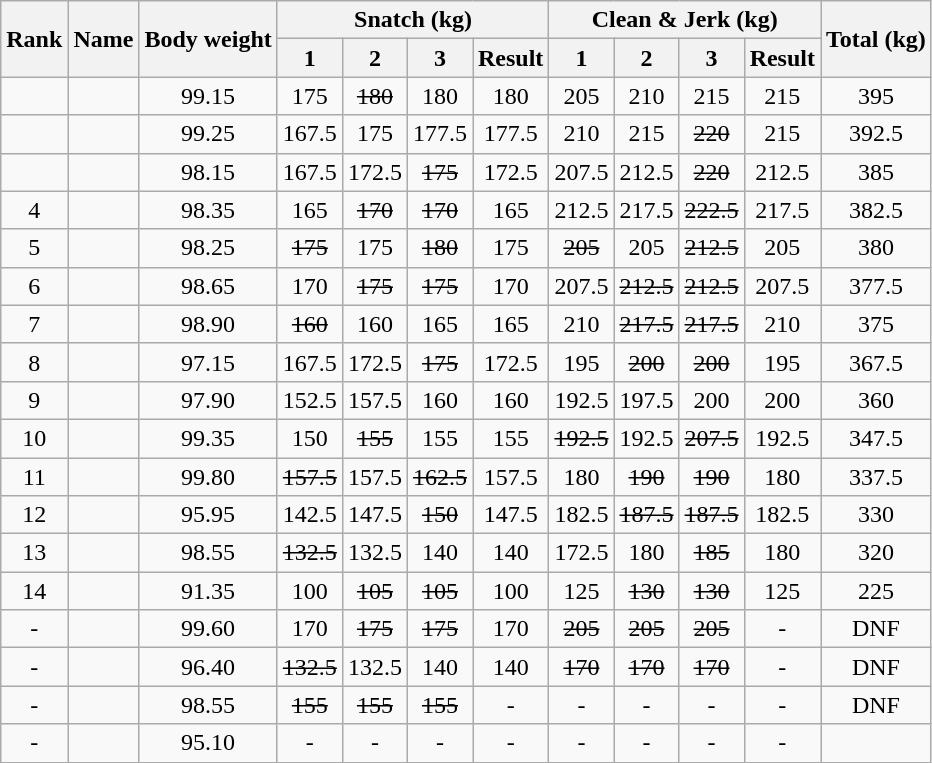<table class = "wikitable" style="text-align:center;">
<tr>
<th rowspan=2>Rank</th>
<th rowspan=2>Name</th>
<th rowspan=2>Body weight</th>
<th colspan=4>Snatch (kg)</th>
<th colspan=4>Clean & Jerk (kg)</th>
<th rowspan=2>Total (kg)</th>
</tr>
<tr>
<th>1</th>
<th>2</th>
<th>3</th>
<th>Result</th>
<th>1</th>
<th>2</th>
<th>3</th>
<th>Result</th>
</tr>
<tr>
<td></td>
<td align=left></td>
<td>99.15</td>
<td>175</td>
<td><s>180</s></td>
<td>180</td>
<td>180</td>
<td>205</td>
<td>210</td>
<td>215</td>
<td>215</td>
<td>395</td>
</tr>
<tr>
<td></td>
<td align=left></td>
<td>99.25</td>
<td>167.5</td>
<td>175</td>
<td>177.5</td>
<td>177.5</td>
<td>210</td>
<td>215</td>
<td><s>220</s></td>
<td>215</td>
<td>392.5</td>
</tr>
<tr>
<td></td>
<td align=left></td>
<td>98.15</td>
<td>167.5</td>
<td>172.5</td>
<td><s>175</s></td>
<td>172.5</td>
<td>207.5</td>
<td>212.5</td>
<td><s>220</s></td>
<td>212.5</td>
<td>385</td>
</tr>
<tr>
<td>4</td>
<td align=left></td>
<td>98.35</td>
<td>165</td>
<td><s>170</s></td>
<td><s>170</s></td>
<td>165</td>
<td>212.5</td>
<td>217.5</td>
<td><s>222.5</s></td>
<td>217.5</td>
<td>382.5</td>
</tr>
<tr>
<td>5</td>
<td align=left></td>
<td>98.25</td>
<td><s>175</s></td>
<td>175</td>
<td><s>180</s></td>
<td>175</td>
<td><s>205</s></td>
<td>205</td>
<td><s>212.5</s></td>
<td>205</td>
<td>380</td>
</tr>
<tr>
<td>6</td>
<td align=left></td>
<td>98.65</td>
<td>170</td>
<td><s>175</s></td>
<td><s>175</s></td>
<td>170</td>
<td>207.5</td>
<td><s>212.5</s></td>
<td><s>212.5</s></td>
<td>207.5</td>
<td>377.5</td>
</tr>
<tr>
<td>7</td>
<td align=left></td>
<td>98.90</td>
<td><s>160</s></td>
<td>160</td>
<td>165</td>
<td>165</td>
<td>210</td>
<td><s>217.5</s></td>
<td><s>217.5</s></td>
<td>210</td>
<td>375</td>
</tr>
<tr>
<td>8</td>
<td align=left></td>
<td>97.15</td>
<td>167.5</td>
<td>172.5</td>
<td><s>175</s></td>
<td>172.5</td>
<td>195</td>
<td><s>200</s></td>
<td><s>200</s></td>
<td>195</td>
<td>367.5</td>
</tr>
<tr>
<td>9</td>
<td align=left></td>
<td>97.90</td>
<td>152.5</td>
<td>157.5</td>
<td>160</td>
<td>160</td>
<td>192.5</td>
<td>197.5</td>
<td>200</td>
<td>200</td>
<td>360</td>
</tr>
<tr>
<td>10</td>
<td align=left></td>
<td>99.35</td>
<td>150</td>
<td><s>155</s></td>
<td>155</td>
<td>155</td>
<td><s>192.5</s></td>
<td>192.5</td>
<td><s>207.5</s></td>
<td>192.5</td>
<td>347.5</td>
</tr>
<tr>
<td>11</td>
<td align=left></td>
<td>99.80</td>
<td><s>157.5</s></td>
<td>157.5</td>
<td><s>162.5</s></td>
<td>157.5</td>
<td>180</td>
<td><s>190</s></td>
<td><s>190</s></td>
<td>180</td>
<td>337.5</td>
</tr>
<tr>
<td>12</td>
<td align=left></td>
<td>95.95</td>
<td>142.5</td>
<td>147.5</td>
<td><s>150</s></td>
<td>147.5</td>
<td>182.5</td>
<td><s>187.5</s></td>
<td><s>187.5</s></td>
<td>182.5</td>
<td>330</td>
</tr>
<tr>
<td>13</td>
<td align=left></td>
<td>98.55</td>
<td><s>132.5</s></td>
<td>132.5</td>
<td>140</td>
<td>140</td>
<td>172.5</td>
<td>180</td>
<td><s>185</s></td>
<td>180</td>
<td>320</td>
</tr>
<tr>
<td>14</td>
<td align=left></td>
<td>91.35</td>
<td>100</td>
<td><s>105</s></td>
<td><s>105</s></td>
<td>100</td>
<td>125</td>
<td><s>130</s></td>
<td><s>130</s></td>
<td>125</td>
<td>225</td>
</tr>
<tr>
<td>-</td>
<td align=left></td>
<td>99.60</td>
<td>170</td>
<td><s>175</s></td>
<td><s>175</s></td>
<td>170</td>
<td><s>205</s></td>
<td><s>205</s></td>
<td><s>205</s></td>
<td>-</td>
<td>DNF</td>
</tr>
<tr>
<td>-</td>
<td align=left></td>
<td>96.40</td>
<td><s>132.5</s></td>
<td>132.5</td>
<td>140</td>
<td>140</td>
<td><s>170</s></td>
<td><s>170</s></td>
<td><s>170</s></td>
<td>-</td>
<td>DNF</td>
</tr>
<tr>
<td>-</td>
<td align=left></td>
<td>98.55</td>
<td><s>155</s></td>
<td><s>155</s></td>
<td><s>155</s></td>
<td>-</td>
<td>-</td>
<td>-</td>
<td>-</td>
<td>-</td>
<td>DNF</td>
</tr>
<tr>
<td>-</td>
<td align=left></td>
<td>95.10</td>
<td>-</td>
<td>-</td>
<td>-</td>
<td>-</td>
<td>-</td>
<td>-</td>
<td>-</td>
<td>-</td>
<td></td>
</tr>
</table>
